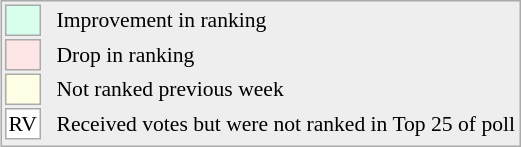<table align=right style="font-size:90%; border:1px solid #aaaaaa; white-space:nowrap; background:#eeeeee;">
<tr>
<td style="background:#d8ffeb; width:20px; border:1px solid #aaaaaa;"> </td>
<td rowspan=5> </td>
<td>Improvement in ranking</td>
</tr>
<tr>
<td style="background:#ffe6e6; width:20px; border:1px solid #aaaaaa;"> </td>
<td>Drop in ranking</td>
</tr>
<tr>
<td style="background:#ffffe6; width:20px; border:1px solid #aaaaaa;"> </td>
<td>Not ranked previous week</td>
</tr>
<tr>
<td align=center style="width:20px; border:1px solid #aaaaaa; background:white;">RV</td>
<td>Received votes but were not ranked in Top 25 of poll</td>
</tr>
<tr>
</tr>
</table>
